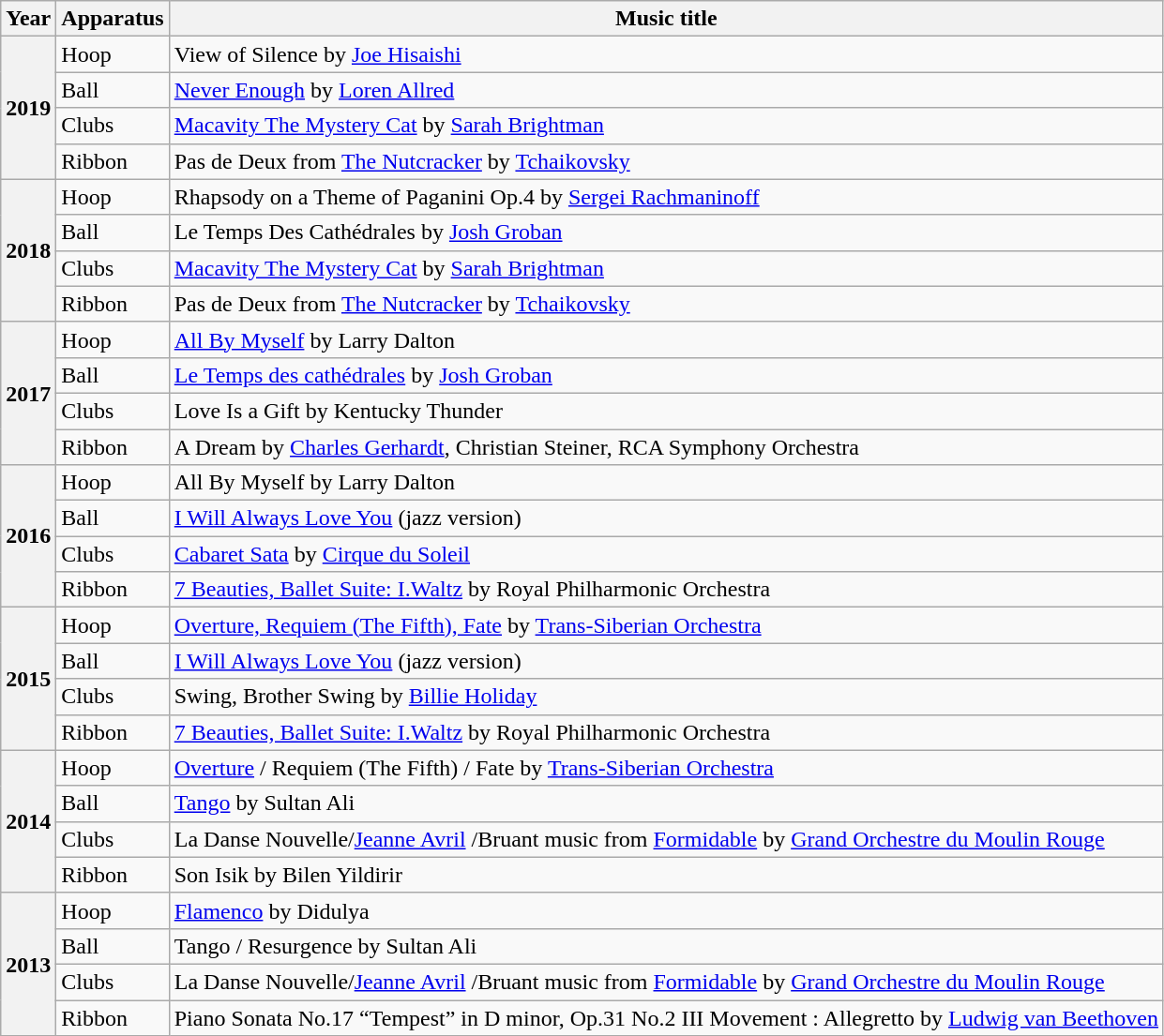<table class="wikitable plainrowheaders">
<tr>
<th scope=col>Year</th>
<th scope=col>Apparatus</th>
<th scope=col>Music title </th>
</tr>
<tr>
<th scope=row rowspan="4">2019</th>
<td>Hoop</td>
<td>View of Silence by <a href='#'>Joe Hisaishi</a></td>
</tr>
<tr>
<td>Ball</td>
<td><a href='#'>Never Enough</a> by <a href='#'>Loren Allred</a></td>
</tr>
<tr>
<td>Clubs</td>
<td><a href='#'>Macavity The Mystery Cat</a> by <a href='#'>Sarah Brightman</a></td>
</tr>
<tr>
<td>Ribbon</td>
<td>Pas de Deux from <a href='#'>The Nutcracker</a> by <a href='#'>Tchaikovsky</a></td>
</tr>
<tr>
<th scope=row rowspan="4">2018</th>
<td>Hoop</td>
<td>Rhapsody on a Theme of Paganini Op.4 by <a href='#'>Sergei Rachmaninoff</a></td>
</tr>
<tr>
<td>Ball</td>
<td>Le Temps Des Cathédrales by <a href='#'>Josh Groban</a></td>
</tr>
<tr>
<td>Clubs</td>
<td><a href='#'>Macavity The Mystery Cat</a> by <a href='#'>Sarah Brightman</a></td>
</tr>
<tr>
<td>Ribbon</td>
<td>Pas de Deux from <a href='#'>The Nutcracker</a> by <a href='#'>Tchaikovsky</a></td>
</tr>
<tr>
<th scope=row rowspan=4>2017</th>
<td>Hoop</td>
<td><a href='#'>All By Myself</a> by Larry Dalton</td>
</tr>
<tr>
<td>Ball</td>
<td><a href='#'>Le Temps des cathédrales</a> by <a href='#'>Josh Groban</a></td>
</tr>
<tr>
<td>Clubs</td>
<td>Love Is a Gift by Kentucky Thunder</td>
</tr>
<tr>
<td>Ribbon</td>
<td>A Dream by <a href='#'>Charles Gerhardt</a>, Christian Steiner, RCA Symphony Orchestra</td>
</tr>
<tr>
<th scope=row rowspan=4>2016</th>
<td>Hoop</td>
<td>All By Myself by Larry Dalton</td>
</tr>
<tr>
<td>Ball</td>
<td><a href='#'>I Will Always Love You</a> (jazz version)</td>
</tr>
<tr>
<td>Clubs</td>
<td><a href='#'>Cabaret Sata</a> by <a href='#'>Cirque du Soleil</a></td>
</tr>
<tr>
<td>Ribbon</td>
<td><a href='#'>7 Beauties, Ballet Suite: I.Waltz</a> by Royal Philharmonic Orchestra</td>
</tr>
<tr>
<th scope=row rowspan=4>2015</th>
<td>Hoop</td>
<td><a href='#'>Overture, Requiem (The Fifth), Fate</a> by <a href='#'>Trans-Siberian Orchestra</a></td>
</tr>
<tr>
<td>Ball</td>
<td><a href='#'>I Will Always Love You</a> (jazz version)</td>
</tr>
<tr>
<td>Clubs</td>
<td>Swing, Brother Swing by <a href='#'>Billie Holiday</a></td>
</tr>
<tr>
<td>Ribbon</td>
<td><a href='#'>7 Beauties, Ballet Suite: I.Waltz</a> by Royal Philharmonic Orchestra</td>
</tr>
<tr>
<th scope=row rowspan=4>2014</th>
<td>Hoop</td>
<td><a href='#'>Overture</a> / Requiem (The Fifth) / Fate 	by <a href='#'>Trans-Siberian Orchestra</a></td>
</tr>
<tr>
<td>Ball</td>
<td><a href='#'>Tango</a> by Sultan Ali</td>
</tr>
<tr>
<td>Clubs</td>
<td>La Danse Nouvelle/<a href='#'>Jeanne Avril</a> /Bruant music from <a href='#'>Formidable</a> by <a href='#'>Grand Orchestre du Moulin Rouge</a></td>
</tr>
<tr>
<td>Ribbon</td>
<td>Son Isik by Bilen Yildirir</td>
</tr>
<tr>
<th scope=row rowspan=4>2013</th>
<td>Hoop</td>
<td><a href='#'>Flamenco</a> by Didulya</td>
</tr>
<tr>
<td>Ball</td>
<td>Tango / Resurgence by Sultan Ali</td>
</tr>
<tr>
<td>Clubs</td>
<td>La Danse Nouvelle/<a href='#'>Jeanne Avril</a> /Bruant music from <a href='#'>Formidable</a> by <a href='#'>Grand Orchestre du Moulin Rouge</a></td>
</tr>
<tr>
<td>Ribbon</td>
<td>Piano Sonata No.17 “Tempest” in D minor, Op.31 No.2 III Movement : Allegretto by <a href='#'>Ludwig van Beethoven</a></td>
</tr>
</table>
